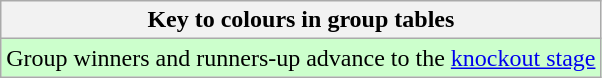<table class="wikitable">
<tr>
<th>Key to colours in group tables</th>
</tr>
<tr bgcolor="#ccffcc">
<td>Group winners and runners-up advance to the <a href='#'>knockout stage</a></td>
</tr>
</table>
